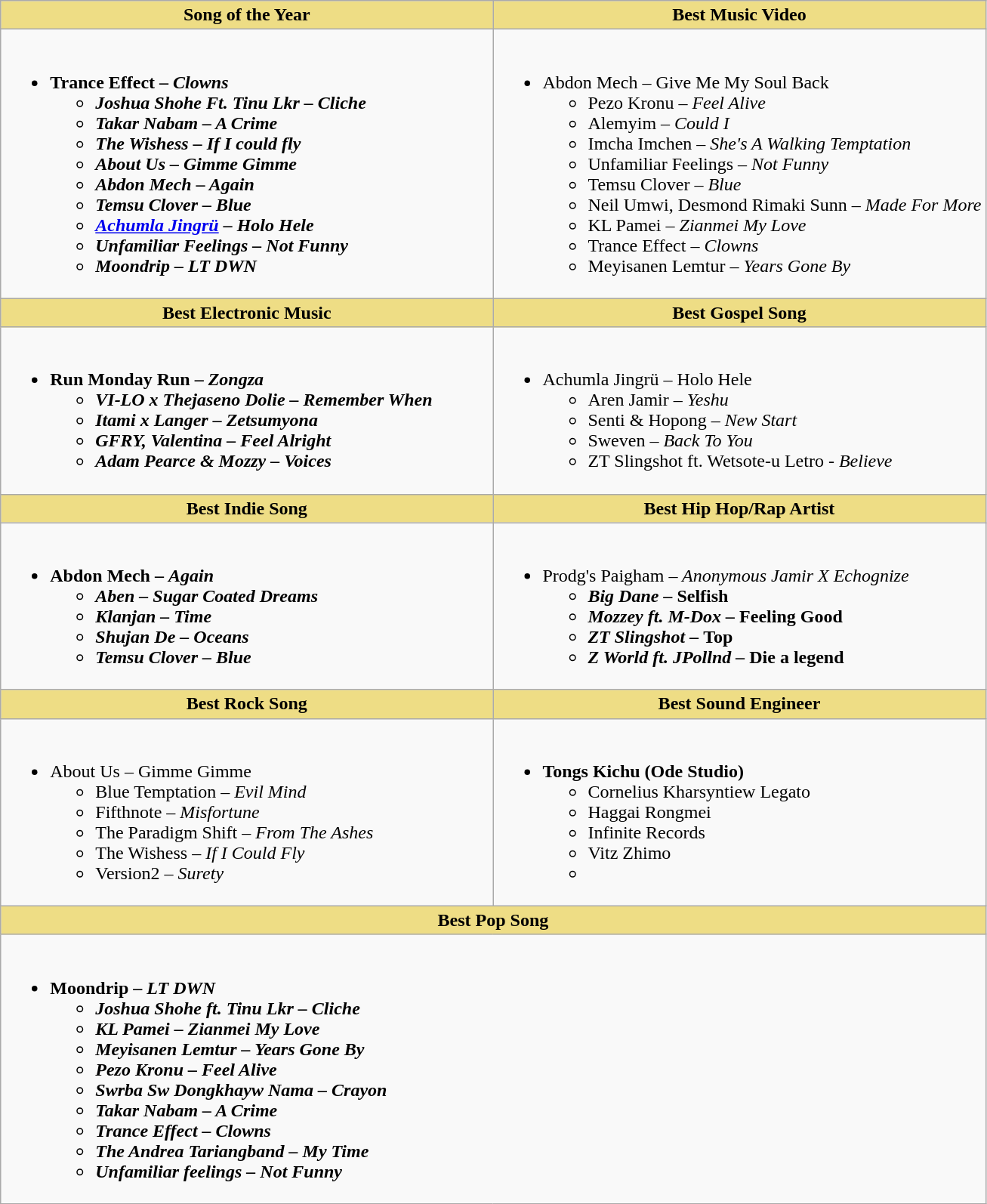<table class="wikitable">
<tr>
<th scope="col" style="background:#EEDD85; width:50%">Song of the Year</th>
<th scope="col" style="background:#EEDD85; width:50%">Best Music Video</th>
</tr>
<tr>
<td style="vertical-align:top"><br><ul><li><strong>Trance Effect – <em>Clowns<strong><em><ul><li>Joshua Shohe Ft. Tinu Lkr – </em>Cliche<em></li><li>Takar Nabam – </em>A Crime<em></li><li>The Wishess – </em>If I could fly<em></li><li>About Us – </em>Gimme Gimme<em></li><li>Abdon Mech – </em>Again<em></li><li>Temsu Clover – </em>Blue<em></li><li><a href='#'>Achumla Jingrü</a> – </em>Holo Hele<em></li><li>Unfamiliar Feelings – </em>Not Funny<em></li><li>Moondrip – </em>LT DWN<em></li></ul></li></ul></td>
<td style="vertical-align:top"><br><ul><li></strong>Abdon Mech – </em>Give Me My Soul Back</em></strong><ul><li>Pezo Kronu – <em>Feel Alive</em></li><li>Alemyim – <em>Could I</em></li><li>Imcha Imchen – <em>She's A Walking Temptation</em></li><li>Unfamiliar Feelings – <em>Not Funny</em></li><li>Temsu Clover – <em>Blue</em></li><li>Neil Umwi, Desmond Rimaki Sunn – <em>Made For More</em></li><li>KL Pamei – <em>Zianmei My Love</em></li><li>Trance Effect – <em>Clowns</em></li><li>Meyisanen Lemtur – <em>Years Gone By</em></li></ul></li></ul></td>
</tr>
<tr>
<th scope="col" style="background:#EEDD85; width:50%">Best Electronic Music</th>
<th scope="col" style="background:#EEDD85; width:50%">Best Gospel Song</th>
</tr>
<tr>
<td style="vertical-align:top"><br><ul><li><strong>Run Monday Run – <em>Zongza<strong><em><ul><li>VI-LO x Thejaseno Dolie – </em>Remember When<em></li><li>Itami x Langer – </em>Zetsumyona<em></li><li>GFRY, Valentina – </em>Feel Alright<em></li><li>Adam Pearce & Mozzy – </em>Voices<em></li></ul></li></ul></td>
<td valign="top"><br><ul><li></strong>Achumla Jingrü – </em>Holo Hele</em></strong><ul><li>Aren Jamir – <em>Yeshu</em></li><li>Senti & Hopong – <em>New Start</em></li><li>Sweven – <em>Back To You</em></li><li>ZT Slingshot ft. Wetsote-u Letro - <em>Believe</em></li></ul></li></ul></td>
</tr>
<tr>
<th scope="col" style="background:#EEDD85; width:50%">Best Indie Song</th>
<th scope="col" style="background:#EEDD85; width:50%">Best Hip Hop/Rap Artist</th>
</tr>
<tr>
<td style="vertical-align:top"><br><ul><li><strong>Abdon Mech – <em>Again<strong><em><ul><li>Aben – </em>Sugar Coated Dreams<em></li><li>Klanjan – </em>Time<em></li><li>Shujan De – </em>Oceans<em></li><li>Temsu Clover – </em>Blue<em></li></ul></li></ul></td>
<td style="vertical-align:top"><br><ul><li></strong>Prodg's </em>Paigham<em> – Anonymous Jamir X Echognize<strong><ul><li>Big Dane – </em>Selfish<em></li><li>Mozzey ft. M-Dox – </em>Feeling Good<em></li><li>ZT Slingshot – </em>Top<em></li><li>Z World ft. JPollnd – </em>Die a legend<em></li></ul></li></ul></td>
</tr>
<tr>
<th scope="col" style="background:#EEDD85; width:50%">Best Rock Song</th>
<th scope="col" style="background:#EEDD85; width:50%">Best Sound Engineer</th>
</tr>
<tr>
<td style="vertical-align:top"><br><ul><li></strong>About Us – </em>Gimme Gimme</em></strong><ul><li>Blue Temptation – <em>Evil Mind</em></li><li>Fifthnote – <em>Misfortune</em></li><li>The Paradigm Shift – <em>From The Ashes</em></li><li>The Wishess – <em>If I Could Fly</em></li><li>Version2 – <em>Surety</em></li></ul></li></ul></td>
<td style="vertical-align:top"><br><ul><li><strong>Tongs Kichu (Ode Studio)</strong><ul><li>Cornelius Kharsyntiew Legato</li><li>Haggai Rongmei</li><li>Infinite Records</li><li>Vitz Zhimo</li><li></li></ul></li></ul></td>
</tr>
<tr>
<th colspan="2" style="background:#EEDD85; width=;">Best Pop Song</th>
</tr>
<tr>
<td colspan="2" valign="top"><br><ul><li><strong>Moondrip – <em>LT DWN<strong><em><ul><li>Joshua Shohe ft. Tinu Lkr – </em>Cliche<em></li><li>KL Pamei – </em>Zianmei My Love<em></li><li>Meyisanen Lemtur – </em>Years Gone By<em></li><li>Pezo Kronu – </em>Feel Alive<em></li><li>Swrba Sw Dongkhayw Nama – </em>Crayon<em></li><li>Takar Nabam – </em>A Crime<em></li><li>Trance Effect – </em>Clowns<em></li><li>The Andrea Tariangband – </em>My Time<em></li><li>Unfamiliar feelings – </em>Not Funny<em></li></ul></li></ul></td>
</tr>
</table>
